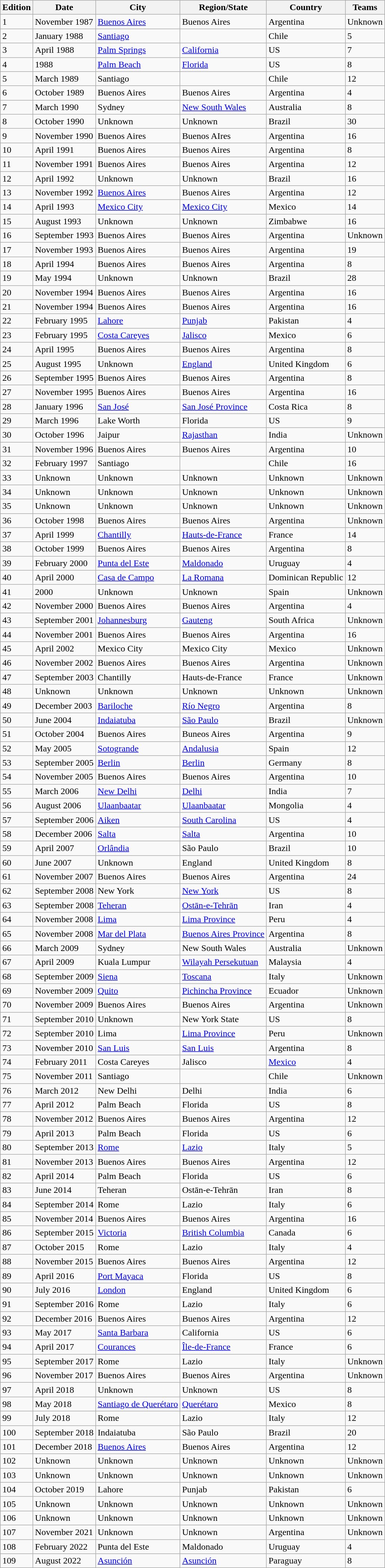<table class="wikitable">
<tr>
<th>Edition</th>
<th>Date</th>
<th>City</th>
<th>Region/State</th>
<th>Country</th>
<th>Teams</th>
</tr>
<tr>
<td>1</td>
<td>November 1987</td>
<td><a href='#'>Buenos Aires</a></td>
<td>Buenos Aires</td>
<td> Argentina</td>
<td>Unknown</td>
</tr>
<tr>
<td>2</td>
<td>January 1988</td>
<td><a href='#'>Santiago</a></td>
<td></td>
<td> Chile</td>
<td>5</td>
</tr>
<tr>
<td>3</td>
<td>April 1988</td>
<td><a href='#'>Palm Springs</a></td>
<td><a href='#'>California</a></td>
<td> US</td>
<td>7</td>
</tr>
<tr>
<td>4</td>
<td>1988</td>
<td><a href='#'>Palm Beach</a></td>
<td><a href='#'>Florida</a></td>
<td> US</td>
<td>8</td>
</tr>
<tr>
<td>5</td>
<td>March 1989</td>
<td>Santiago</td>
<td></td>
<td> Chile</td>
<td>12</td>
</tr>
<tr>
<td>6</td>
<td>October 1989</td>
<td>Buenos Aires</td>
<td>Buenos Aires</td>
<td> Argentina</td>
<td>4</td>
</tr>
<tr>
<td>7</td>
<td>March 1990</td>
<td>Sydney</td>
<td><a href='#'>New South Wales</a></td>
<td> Australia</td>
<td>8</td>
</tr>
<tr>
<td>8</td>
<td>October 1990</td>
<td>Unknown</td>
<td>Unknown</td>
<td> Brazil</td>
<td>30</td>
</tr>
<tr>
<td>9</td>
<td>November 1990</td>
<td>Buenos Aires</td>
<td>Buenos AIres</td>
<td> Argentina</td>
<td>16</td>
</tr>
<tr>
<td>10</td>
<td>April 1991</td>
<td>Buenos Aires</td>
<td>Buenos Aires</td>
<td> Argentina</td>
<td>8</td>
</tr>
<tr>
<td>11</td>
<td>November 1991</td>
<td>Buenos Aires</td>
<td>Buenos Aires</td>
<td> Argentina</td>
<td>12</td>
</tr>
<tr>
<td>12</td>
<td>April 1992</td>
<td>Unknown</td>
<td>Unknown</td>
<td> Brazil</td>
<td>16</td>
</tr>
<tr>
<td>13</td>
<td>November 1992</td>
<td><a href='#'>Buenos Aires</a></td>
<td>Buenos Aires</td>
<td> Argentina</td>
<td>12</td>
</tr>
<tr>
<td>14</td>
<td>April 1993</td>
<td><a href='#'>Mexico City</a></td>
<td><a href='#'>Mexico City</a></td>
<td>Mexico</td>
<td>14</td>
</tr>
<tr>
<td>15</td>
<td>August 1993</td>
<td>Unknown</td>
<td>Unknown</td>
<td> Zimbabwe</td>
<td>16</td>
</tr>
<tr>
<td>16</td>
<td>September 1993</td>
<td>Buenos Aires</td>
<td>Buenos Aires</td>
<td> Argentina</td>
<td>Unknown</td>
</tr>
<tr>
<td>17</td>
<td>November 1993</td>
<td>Buenos Aires</td>
<td>Buenos Aires</td>
<td> Argentina</td>
<td>19</td>
</tr>
<tr>
<td>18</td>
<td>April 1994</td>
<td>Buenos Aires</td>
<td>Buenos Aires</td>
<td> Argentina</td>
<td>8</td>
</tr>
<tr>
<td>19</td>
<td>May 1994</td>
<td>Unknown</td>
<td>Unknown</td>
<td> Brazil</td>
<td>28</td>
</tr>
<tr>
<td>20</td>
<td>November 1994</td>
<td>Buenos Aires</td>
<td>Buenos Aires</td>
<td> Argentina</td>
<td>16</td>
</tr>
<tr>
<td>21</td>
<td>November 1994</td>
<td>Buenos Aires</td>
<td>Buenos Aires</td>
<td> Argentina</td>
<td>16</td>
</tr>
<tr>
<td>22</td>
<td>February 1995</td>
<td><a href='#'>Lahore</a></td>
<td><a href='#'>Punjab</a></td>
<td> Pakistan</td>
<td>4</td>
</tr>
<tr>
<td>23</td>
<td>February 1995</td>
<td><a href='#'>Costa Careyes</a></td>
<td><a href='#'>Jalisco</a></td>
<td>Mexico</td>
<td>6</td>
</tr>
<tr>
<td>24</td>
<td>April 1995</td>
<td>Buenos Aires</td>
<td>Buenos Aires</td>
<td> Argentina</td>
<td>8</td>
</tr>
<tr>
<td>25</td>
<td>August 1995</td>
<td>Unknown</td>
<td><a href='#'>England</a></td>
<td> United Kingdom</td>
<td>6</td>
</tr>
<tr>
<td>26</td>
<td>September 1995</td>
<td>Buenos Aires</td>
<td>Buenos Aires</td>
<td> Argentina</td>
<td>8</td>
</tr>
<tr>
<td>27</td>
<td>November 1995</td>
<td>Buenos Aires</td>
<td>Buenos Aires</td>
<td> Argentina</td>
<td>16</td>
</tr>
<tr>
<td>28</td>
<td>January 1996</td>
<td><a href='#'>San José</a></td>
<td><a href='#'>San José Province</a></td>
<td> Costa Rica</td>
<td>8</td>
</tr>
<tr>
<td>29</td>
<td>March 1996</td>
<td>Lake Worth</td>
<td>Florida</td>
<td> US</td>
<td>9</td>
</tr>
<tr>
<td>30</td>
<td>October 1996</td>
<td>Jaipur</td>
<td><a href='#'>Rajasthan</a></td>
<td> India</td>
<td>Unknown</td>
</tr>
<tr>
<td>31</td>
<td>November 1996</td>
<td>Buenos Aires</td>
<td>Buenos Aires</td>
<td> Argentina</td>
<td>10</td>
</tr>
<tr>
<td>32</td>
<td>February 1997</td>
<td>Santiago</td>
<td></td>
<td> Chile</td>
<td>16</td>
</tr>
<tr>
<td>33</td>
<td>Unknown</td>
<td>Unknown</td>
<td>Unknown</td>
<td>Unknown</td>
<td>Unknown</td>
</tr>
<tr>
<td>34</td>
<td>Unknown</td>
<td>Unknown</td>
<td>Unknown</td>
<td>Unknown</td>
<td>Unknown</td>
</tr>
<tr>
<td>35</td>
<td>Unknown</td>
<td>Unknown</td>
<td>Unknown</td>
<td>Unknown</td>
<td>Unknown</td>
</tr>
<tr>
<td>36</td>
<td>October 1998</td>
<td>Buenos Aires</td>
<td>Buenos Aires</td>
<td> Argentina</td>
<td>Unknown</td>
</tr>
<tr>
<td>37</td>
<td>April 1999</td>
<td><a href='#'>Chantilly</a></td>
<td><a href='#'>Hauts-de-France</a></td>
<td> France</td>
<td>14</td>
</tr>
<tr>
<td>38</td>
<td>October 1999</td>
<td>Buenos Aires</td>
<td>Buenos Aires</td>
<td> Argentina</td>
<td>8</td>
</tr>
<tr>
<td>39</td>
<td>February 2000</td>
<td><a href='#'>Punta del Este</a></td>
<td><a href='#'>Maldonado</a></td>
<td> Uruguay</td>
<td>4</td>
</tr>
<tr>
<td>40</td>
<td>April 2000</td>
<td><a href='#'>Casa de Campo</a></td>
<td><a href='#'>La Romana</a></td>
<td> Dominican Republic</td>
<td>12</td>
</tr>
<tr>
<td>41</td>
<td>2000</td>
<td>Unknown</td>
<td>Unknown</td>
<td> Spain</td>
<td>Unknown</td>
</tr>
<tr>
<td>42</td>
<td>November 2000</td>
<td>Buenos Aires</td>
<td>Buenos Aires</td>
<td> Argentina</td>
<td>4</td>
</tr>
<tr>
<td>43</td>
<td>September 2001</td>
<td><a href='#'>Johannesburg</a></td>
<td><a href='#'>Gauteng</a></td>
<td> South Africa</td>
<td>Unknown</td>
</tr>
<tr>
<td>44</td>
<td>November 2001</td>
<td>Buenos Aires</td>
<td>Buenos Aires</td>
<td> Argentina</td>
<td>16</td>
</tr>
<tr>
<td>45</td>
<td>April 2002</td>
<td>Mexico City</td>
<td>Mexico City</td>
<td> Mexico</td>
<td>Unknown</td>
</tr>
<tr>
<td>46</td>
<td>November 2002</td>
<td>Buenos Aires</td>
<td>Buenos Aires</td>
<td> Argentina</td>
<td>Unknown</td>
</tr>
<tr>
<td>47</td>
<td>September 2003</td>
<td>Chantilly</td>
<td>Hauts-de-France</td>
<td> France</td>
<td>Unknown</td>
</tr>
<tr>
<td>48</td>
<td>Unknown</td>
<td>Unknown</td>
<td>Unknown</td>
<td>Unknown</td>
<td>Unknown</td>
</tr>
<tr>
<td>49</td>
<td>December 2003</td>
<td><a href='#'>Bariloche</a></td>
<td><a href='#'>Río Negro</a></td>
<td> Argentina</td>
<td>8</td>
</tr>
<tr>
<td>50</td>
<td>June 2004</td>
<td><a href='#'>Indaiatuba</a></td>
<td><a href='#'>São Paulo</a></td>
<td> Brazil</td>
<td>Unknown</td>
</tr>
<tr>
<td>51</td>
<td>October 2004</td>
<td>Buenos Aires</td>
<td>Buneos Aires</td>
<td> Argentina</td>
<td>9</td>
</tr>
<tr>
<td>52</td>
<td>May 2005</td>
<td><a href='#'>Sotogrande</a></td>
<td><a href='#'>Andalusia</a></td>
<td> Spain</td>
<td>12</td>
</tr>
<tr>
<td>53</td>
<td>September 2005</td>
<td><a href='#'>Berlin</a></td>
<td><a href='#'>Berlin</a></td>
<td> Germany</td>
<td>8</td>
</tr>
<tr>
<td>54</td>
<td>November 2005</td>
<td>Buenos Aires</td>
<td>Buenos Aires</td>
<td> Argentina</td>
<td>10</td>
</tr>
<tr>
<td>55</td>
<td>March 2006</td>
<td><a href='#'>New Delhi</a></td>
<td><a href='#'>Delhi</a></td>
<td> India</td>
<td>7</td>
</tr>
<tr>
<td>56</td>
<td>August 2006</td>
<td><a href='#'>Ulaanbaatar</a></td>
<td><a href='#'>Ulaanbaatar</a></td>
<td> Mongolia</td>
<td>4</td>
</tr>
<tr>
<td>57</td>
<td>September 2006</td>
<td><a href='#'>Aiken</a></td>
<td><a href='#'>South Carolina</a></td>
<td> US</td>
<td>4</td>
</tr>
<tr>
<td>58</td>
<td>December 2006</td>
<td><a href='#'>Salta</a></td>
<td><a href='#'>Salta</a></td>
<td> Argentina</td>
<td>10</td>
</tr>
<tr>
<td>59</td>
<td>April 2007</td>
<td><a href='#'>Orlândia</a></td>
<td>São Paulo</td>
<td> Brazil</td>
<td>10</td>
</tr>
<tr>
<td>60</td>
<td>June 2007</td>
<td>Unknown</td>
<td>England</td>
<td> United Kingdom</td>
<td>8</td>
</tr>
<tr>
<td>61</td>
<td>November 2007</td>
<td>Buenos Aires</td>
<td>Buenos Aires</td>
<td> Argentina</td>
<td>24</td>
</tr>
<tr>
<td>62</td>
<td>September 2008</td>
<td>New York</td>
<td><a href='#'>New York</a></td>
<td> US</td>
<td>8</td>
</tr>
<tr>
<td>63</td>
<td>September 2008</td>
<td><a href='#'>Teheran</a></td>
<td><a href='#'>Ostān-e-Tehrān</a></td>
<td> Iran</td>
<td>4</td>
</tr>
<tr>
<td>64</td>
<td>November 2008</td>
<td><a href='#'>Lima</a></td>
<td><a href='#'>Lima Province</a></td>
<td> Peru</td>
<td>4</td>
</tr>
<tr>
<td>65</td>
<td>November 2008</td>
<td><a href='#'>Mar del Plata</a></td>
<td><a href='#'>Buenos Aires Province</a></td>
<td> Argentina</td>
<td>8</td>
</tr>
<tr>
<td>66</td>
<td>March 2009</td>
<td>Sydney</td>
<td>New South Wales</td>
<td>Australia</td>
<td>Unknown</td>
</tr>
<tr>
<td>67</td>
<td>April 2009</td>
<td>Kuala Lumpur</td>
<td><a href='#'>Wilayah Persekutuan</a></td>
<td> Malaysia</td>
<td>4</td>
</tr>
<tr>
<td>68</td>
<td>September 2009</td>
<td><a href='#'>Siena</a></td>
<td><a href='#'>Toscana</a></td>
<td> Italy</td>
<td>Unknown</td>
</tr>
<tr>
<td>69</td>
<td>November 2009</td>
<td><a href='#'>Quito</a></td>
<td><a href='#'>Pichincha Province</a></td>
<td> Ecuador</td>
<td>Unknown</td>
</tr>
<tr>
<td>70</td>
<td>November 2009</td>
<td>Buenos Aires</td>
<td>Buenos Aires</td>
<td> Argentina</td>
<td>Unknown</td>
</tr>
<tr>
<td>71</td>
<td>September 2010</td>
<td>Unknown</td>
<td>New York State</td>
<td> US</td>
<td>8</td>
</tr>
<tr>
<td>72</td>
<td>September 2010</td>
<td>Lima</td>
<td><a href='#'>Lima Province</a></td>
<td> Peru</td>
<td>Unknown</td>
</tr>
<tr>
<td>73</td>
<td>November 2010</td>
<td><a href='#'>San Luis</a></td>
<td><a href='#'>San Luis</a></td>
<td> Argentina</td>
<td>8</td>
</tr>
<tr>
<td>74</td>
<td>February 2011</td>
<td>Costa Careyes</td>
<td>Jalisco</td>
<td> <a href='#'>Mexico</a></td>
<td>4</td>
</tr>
<tr>
<td>75</td>
<td>November 2011</td>
<td>Santiago</td>
<td></td>
<td> Chile</td>
<td>Unknown</td>
</tr>
<tr>
<td>76</td>
<td>March 2012</td>
<td>New Delhi</td>
<td>Delhi</td>
<td> India</td>
<td>6</td>
</tr>
<tr>
<td>77</td>
<td>April 2012</td>
<td>Palm Beach</td>
<td>Florida</td>
<td> US</td>
<td>8</td>
</tr>
<tr>
<td>78</td>
<td>November 2012</td>
<td>Buenos Aires</td>
<td>Buenos Aires</td>
<td> Argentina</td>
<td>12</td>
</tr>
<tr>
<td>79</td>
<td>April 2013</td>
<td>Palm Beach</td>
<td>Florida</td>
<td> US</td>
<td>6</td>
</tr>
<tr>
<td>80</td>
<td>September 2013</td>
<td><a href='#'>Rome</a></td>
<td><a href='#'>Lazio</a></td>
<td> Italy</td>
<td>5</td>
</tr>
<tr>
<td>81</td>
<td>November 2013</td>
<td>Buenos Aires</td>
<td>Buenos Aires</td>
<td> Argentina</td>
<td>12</td>
</tr>
<tr>
<td>82</td>
<td>April 2014</td>
<td>Palm Beach</td>
<td>Florida</td>
<td> US</td>
<td>6</td>
</tr>
<tr>
<td>83</td>
<td>June 2014</td>
<td>Teheran</td>
<td>Ostān-e-Tehrān</td>
<td> Iran</td>
<td>8</td>
</tr>
<tr>
<td>84</td>
<td>September 2014</td>
<td>Rome</td>
<td>Lazio</td>
<td> Italy</td>
<td>6</td>
</tr>
<tr>
<td>85</td>
<td>November 2014</td>
<td>Buenos Aires</td>
<td>Buenos Aires</td>
<td> Argentina</td>
<td>16</td>
</tr>
<tr>
<td>86</td>
<td>September 2015</td>
<td><a href='#'>Victoria</a></td>
<td><a href='#'>British Columbia</a></td>
<td> Canada</td>
<td>6</td>
</tr>
<tr>
<td>87</td>
<td>October 2015</td>
<td>Rome</td>
<td>Lazio</td>
<td> Italy</td>
<td>4</td>
</tr>
<tr>
<td>88</td>
<td>November 2015</td>
<td>Buenos Aires</td>
<td>Buenos Aires</td>
<td> Argentina</td>
<td>12</td>
</tr>
<tr>
<td>89</td>
<td>April 2016</td>
<td><a href='#'>Port Mayaca</a></td>
<td>Florida</td>
<td> US</td>
<td>8</td>
</tr>
<tr>
<td>90</td>
<td>July 2016</td>
<td><a href='#'>London</a></td>
<td>England</td>
<td> United Kingdom</td>
<td>6</td>
</tr>
<tr>
<td>91</td>
<td>September 2016</td>
<td>Rome</td>
<td>Lazio</td>
<td> Italy</td>
<td>6</td>
</tr>
<tr>
<td>92</td>
<td>December 2016</td>
<td>Buenos Aires</td>
<td>Buenos Aires</td>
<td> Argentina</td>
<td>12</td>
</tr>
<tr>
<td>93</td>
<td>May 2017</td>
<td><a href='#'>Santa Barbara</a></td>
<td>California</td>
<td> US</td>
<td>6</td>
</tr>
<tr>
<td>94</td>
<td>April 2017</td>
<td><a href='#'>Courances</a></td>
<td><a href='#'>Île-de-France</a></td>
<td> France</td>
<td>6</td>
</tr>
<tr>
<td>95</td>
<td>September 2017</td>
<td>Rome</td>
<td>Lazio</td>
<td> Italy</td>
<td>Unknown</td>
</tr>
<tr>
<td>96</td>
<td>November 2017</td>
<td>Buenos Aires</td>
<td>Buenos Aires</td>
<td> Argentina</td>
<td>Unknown</td>
</tr>
<tr>
<td>97</td>
<td>April 2018</td>
<td>Unknown</td>
<td>Unknown</td>
<td> US</td>
<td>8</td>
</tr>
<tr>
<td>98</td>
<td>May 2018</td>
<td><a href='#'>Santiago de Querétaro</a></td>
<td><a href='#'>Querétaro</a></td>
<td> Mexico</td>
<td>8</td>
</tr>
<tr>
<td>99</td>
<td>July 2018</td>
<td>Rome</td>
<td>Lazio</td>
<td> Italy</td>
<td>12</td>
</tr>
<tr>
<td>100</td>
<td>September 2018</td>
<td>Indaiatuba</td>
<td>São Paulo</td>
<td> Brazil</td>
<td>20</td>
</tr>
<tr>
<td>101</td>
<td>December 2018</td>
<td><a href='#'>Buenos Aires</a></td>
<td>Buenos Aires</td>
<td> Argentina</td>
<td>12</td>
</tr>
<tr>
<td>102</td>
<td>Unknown</td>
<td>Unknown</td>
<td>Unknown</td>
<td>Unknown</td>
<td>Unknown</td>
</tr>
<tr>
<td>103</td>
<td>Unknown</td>
<td>Unknown</td>
<td>Unknown</td>
<td>Unknown</td>
<td>Unknown</td>
</tr>
<tr>
<td>104</td>
<td>October 2019</td>
<td>Lahore</td>
<td Punjab, Pakistan>Punjab</td>
<td> Pakistan</td>
<td>6</td>
</tr>
<tr>
<td>105</td>
<td>Unknown</td>
<td>Unknown</td>
<td>Unknown</td>
<td>Unknown</td>
<td>Unknown</td>
</tr>
<tr>
<td>106</td>
<td>Unknown</td>
<td>Unknown</td>
<td>Unknown</td>
<td>Unknown</td>
<td>Unknown</td>
</tr>
<tr>
<td>107</td>
<td>November 2021</td>
<td>Unknown</td>
<td>Unknown</td>
<td> Argentina</td>
<td>Unknown</td>
</tr>
<tr>
<td>108</td>
<td>February 2022</td>
<td>Punta del Este</td>
<td>Maldonado</td>
<td> Uruguay</td>
<td>4</td>
</tr>
<tr>
<td>109</td>
<td>August 2022</td>
<td><a href='#'>Asunción</a></td>
<td><a href='#'>Asunción</a></td>
<td> Paraguay</td>
<td>8</td>
</tr>
</table>
